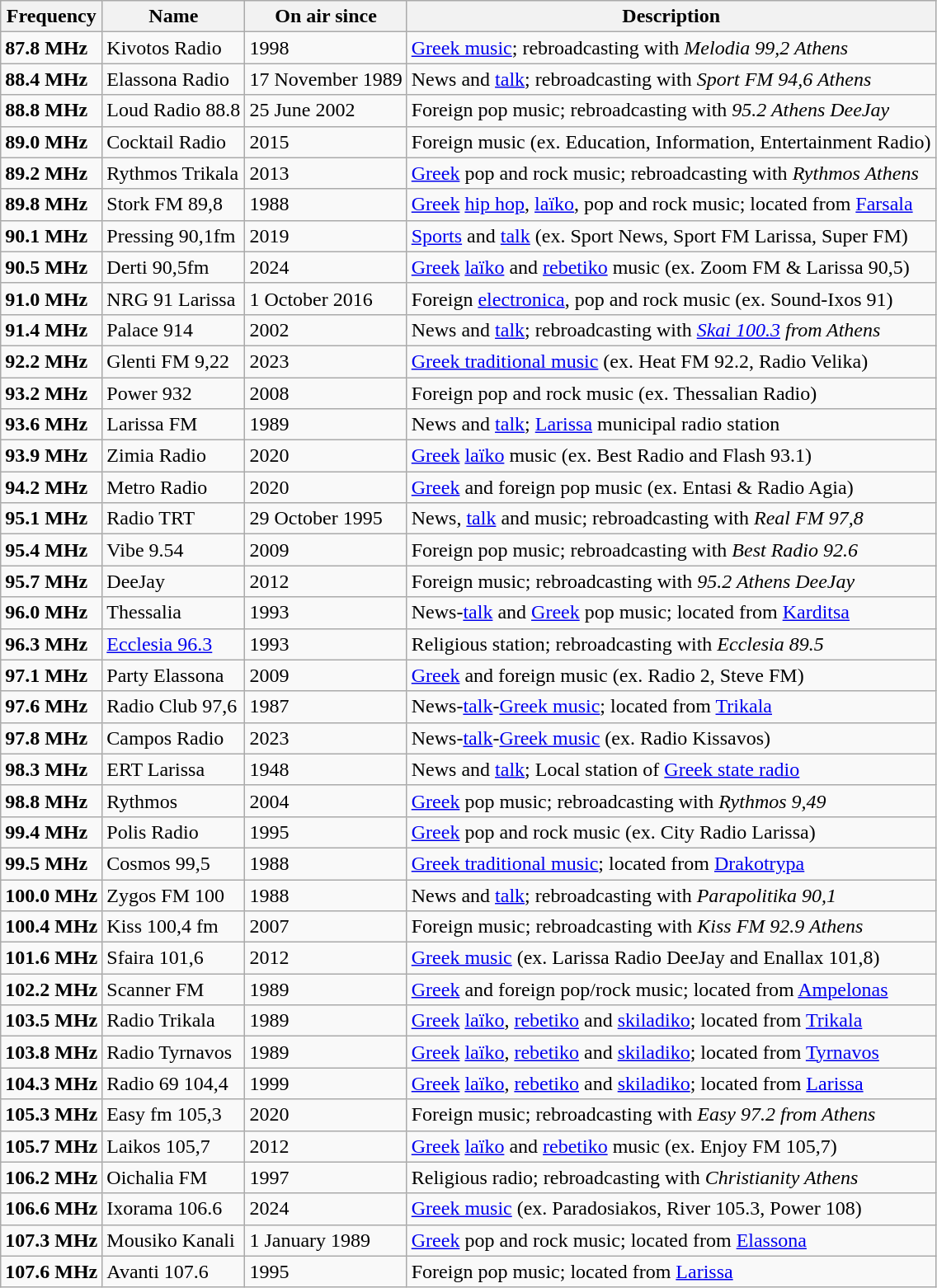<table class="wikitable">
<tr>
<th>Frequency</th>
<th>Name</th>
<th>On air since</th>
<th>Description</th>
</tr>
<tr>
<td><strong>87.8 MHz</strong></td>
<td>Kivotos Radio</td>
<td>1998</td>
<td><a href='#'>Greek music</a>; rebroadcasting with <em>Melodia 99,2 Athens</em></td>
</tr>
<tr>
<td><strong>88.4 MHz</strong></td>
<td>Elassona Radio</td>
<td>17 November 1989</td>
<td>News and <a href='#'>talk</a>; rebroadcasting with <em>Sport FM 94,6 Athens</em></td>
</tr>
<tr>
<td><strong>88.8 MHz</strong></td>
<td>Loud Radio 88.8</td>
<td>25 June 2002</td>
<td>Foreign pop music; rebroadcasting with <em>95.2 Athens DeeJay</em></td>
</tr>
<tr>
<td><strong>89.0 MHz</strong></td>
<td>Cocktail Radio</td>
<td>2015</td>
<td>Foreign music (ex. Education, Information, Entertainment Radio)</td>
</tr>
<tr>
<td><strong>89.2 MHz</strong></td>
<td>Rythmos Trikala</td>
<td>2013</td>
<td><a href='#'>Greek</a> pop and rock music; rebroadcasting with <em>Rythmos Athens</em></td>
</tr>
<tr>
<td><strong>89.8 MHz</strong></td>
<td>Stork FM 89,8</td>
<td>1988</td>
<td><a href='#'>Greek</a> <a href='#'>hip hop</a>, <a href='#'>laïko</a>, pop and rock music; located from <a href='#'>Farsala</a></td>
</tr>
<tr>
<td><strong>90.1 MHz</strong></td>
<td>Pressing 90,1fm</td>
<td>2019</td>
<td><a href='#'>Sports</a> and <a href='#'>talk</a> (ex. Sport News, Sport FM Larissa, Super FM)</td>
</tr>
<tr>
<td><strong>90.5 MHz</strong></td>
<td>Derti 90,5fm</td>
<td>2024</td>
<td><a href='#'>Greek</a> <a href='#'>laïko</a> and <a href='#'>rebetiko</a> music (ex. Zoom FM & Larissa 90,5)</td>
</tr>
<tr>
<td><strong>91.0 MHz</strong></td>
<td>NRG 91 Larissa</td>
<td>1 October 2016</td>
<td>Foreign <a href='#'>electronica</a>, pop and rock music (ex. Sound-Ixos 91)</td>
</tr>
<tr>
<td><strong>91.4 MHz</strong></td>
<td>Palace 914</td>
<td>2002</td>
<td>News and <a href='#'>talk</a>; rebroadcasting with <em><a href='#'>Skai 100.3</a> from Athens</em></td>
</tr>
<tr>
<td><strong>92.2 MHz</strong></td>
<td>Glenti FM 9,22</td>
<td>2023</td>
<td><a href='#'>Greek traditional music</a> (ex. Heat FM 92.2, Radio Velika)</td>
</tr>
<tr>
<td><strong>93.2 MHz</strong></td>
<td>Power 932</td>
<td>2008</td>
<td>Foreign pop and rock music (ex. Thessalian Radio)</td>
</tr>
<tr>
<td><strong>93.6 MHz</strong></td>
<td>Larissa FM</td>
<td>1989</td>
<td>News and <a href='#'>talk</a>; <a href='#'>Larissa</a> municipal radio station</td>
</tr>
<tr>
<td><strong>93.9 MHz</strong></td>
<td>Zimia Radio</td>
<td>2020</td>
<td><a href='#'>Greek</a> <a href='#'>laïko</a> music (ex. Best Radio and Flash 93.1)</td>
</tr>
<tr>
<td><strong>94.2 MHz</strong></td>
<td>Metro Radio</td>
<td>2020</td>
<td><a href='#'>Greek</a> and foreign pop music (ex. Entasi & Radio Agia)</td>
</tr>
<tr>
<td><strong>95.1 MHz</strong></td>
<td>Radio TRT</td>
<td>29 October 1995</td>
<td>News, <a href='#'>talk</a> and music; rebroadcasting with <em>Real FM 97,8</em></td>
</tr>
<tr>
<td><strong>95.4 MHz</strong></td>
<td>Vibe 9.54</td>
<td>2009</td>
<td>Foreign pop music; rebroadcasting with <em>Best Radio 92.6</em></td>
</tr>
<tr>
<td><strong>95.7 MHz</strong></td>
<td>DeeJay</td>
<td>2012</td>
<td>Foreign music; rebroadcasting with <em>95.2 Athens DeeJay</em></td>
</tr>
<tr>
<td><strong>96.0 MHz</strong></td>
<td>Thessalia</td>
<td>1993</td>
<td>News-<a href='#'>talk</a> and <a href='#'>Greek</a> pop music; located from <a href='#'>Karditsa</a></td>
</tr>
<tr>
<td><strong>96.3 MHz</strong></td>
<td><a href='#'>Ecclesia 96.3</a></td>
<td>1993</td>
<td>Religious station; rebroadcasting with <em>Ecclesia 89.5</em></td>
</tr>
<tr>
<td><strong>97.1 MHz</strong></td>
<td>Party Elassona</td>
<td>2009</td>
<td><a href='#'>Greek</a> and foreign music (ex. Radio 2, Steve FM)</td>
</tr>
<tr>
<td><strong>97.6 MHz</strong></td>
<td>Radio Club 97,6</td>
<td>1987</td>
<td>News-<a href='#'>talk</a>-<a href='#'>Greek music</a>; located from <a href='#'>Trikala</a></td>
</tr>
<tr>
<td><strong>97.8 MHz</strong></td>
<td>Campos Radio</td>
<td>2023</td>
<td>News-<a href='#'>talk</a>-<a href='#'>Greek music</a> (ex. Radio Kissavos)</td>
</tr>
<tr>
<td><strong>98.3 MHz</strong></td>
<td>ERT Larissa</td>
<td>1948</td>
<td>News and <a href='#'>talk</a>; Local station of <a href='#'>Greek state radio</a></td>
</tr>
<tr>
<td><strong>98.8 MHz</strong></td>
<td>Rythmos</td>
<td>2004</td>
<td><a href='#'>Greek</a> pop music; rebroadcasting with <em>Rythmos 9,49</em></td>
</tr>
<tr>
<td><strong>99.4 MHz</strong></td>
<td>Polis Radio</td>
<td>1995</td>
<td><a href='#'>Greek</a> pop and rock music (ex. City Radio Larissa)</td>
</tr>
<tr>
<td><strong>99.5 MHz</strong></td>
<td>Cosmos 99,5</td>
<td>1988</td>
<td><a href='#'>Greek traditional music</a>; located from <a href='#'>Drakotrypa</a></td>
</tr>
<tr>
<td><strong>100.0 MHz</strong></td>
<td>Zygos FM 100</td>
<td>1988</td>
<td>News and <a href='#'>talk</a>; rebroadcasting with <em>Parapolitika 90,1</em></td>
</tr>
<tr>
<td><strong>100.4 MHz</strong></td>
<td>Kiss 100,4 fm</td>
<td>2007</td>
<td>Foreign music; rebroadcasting with <em>Kiss FM 92.9 Athens</em></td>
</tr>
<tr>
<td><strong>101.6 MHz</strong></td>
<td>Sfaira 101,6</td>
<td>2012</td>
<td><a href='#'>Greek music</a> (ex. Larissa Radio DeeJay and Enallax 101,8)</td>
</tr>
<tr>
<td><strong>102.2 MHz</strong></td>
<td>Scanner FM</td>
<td>1989</td>
<td><a href='#'>Greek</a> and foreign pop/rock music; located from <a href='#'>Ampelonas</a></td>
</tr>
<tr>
<td><strong>103.5 MHz</strong></td>
<td>Radio Trikala</td>
<td>1989</td>
<td><a href='#'>Greek</a> <a href='#'>laïko</a>, <a href='#'>rebetiko</a> and <a href='#'>skiladiko</a>; located from <a href='#'>Trikala</a></td>
</tr>
<tr>
<td><strong>103.8 MHz</strong></td>
<td>Radio Tyrnavos</td>
<td>1989</td>
<td><a href='#'>Greek</a> <a href='#'>laïko</a>, <a href='#'>rebetiko</a> and <a href='#'>skiladiko</a>; located from <a href='#'>Tyrnavos</a></td>
</tr>
<tr>
<td><strong>104.3 MHz</strong></td>
<td>Radio 69 104,4</td>
<td>1999</td>
<td><a href='#'>Greek</a> <a href='#'>laïko</a>, <a href='#'>rebetiko</a> and <a href='#'>skiladiko</a>; located from <a href='#'>Larissa</a></td>
</tr>
<tr>
<td><strong>105.3 MHz</strong></td>
<td>Easy fm 105,3</td>
<td>2020</td>
<td>Foreign music; rebroadcasting with <em>Easy 97.2 from Athens</em></td>
</tr>
<tr>
<td><strong>105.7 MHz</strong></td>
<td>Laikos 105,7</td>
<td>2012</td>
<td><a href='#'>Greek</a> <a href='#'>laïko</a> and <a href='#'>rebetiko</a> music (ex. Enjoy FM 105,7)</td>
</tr>
<tr>
<td><strong>106.2 MHz</strong></td>
<td>Oichalia FM</td>
<td>1997</td>
<td>Religious radio; rebroadcasting with <em>Christianity Athens</em></td>
</tr>
<tr>
<td><strong>106.6 MHz</strong></td>
<td>Ixorama 106.6</td>
<td>2024</td>
<td><a href='#'>Greek music</a> (ex. Paradosiakos, River 105.3, Power 108)</td>
</tr>
<tr>
<td><strong>107.3 MHz</strong></td>
<td>Mousiko Kanali</td>
<td>1 January 1989</td>
<td><a href='#'>Greek</a> pop and rock music; located from <a href='#'>Elassona</a></td>
</tr>
<tr>
<td><strong>107.6 MHz</strong></td>
<td>Avanti 107.6</td>
<td>1995</td>
<td>Foreign pop music; located from <a href='#'>Larissa</a></td>
</tr>
</table>
